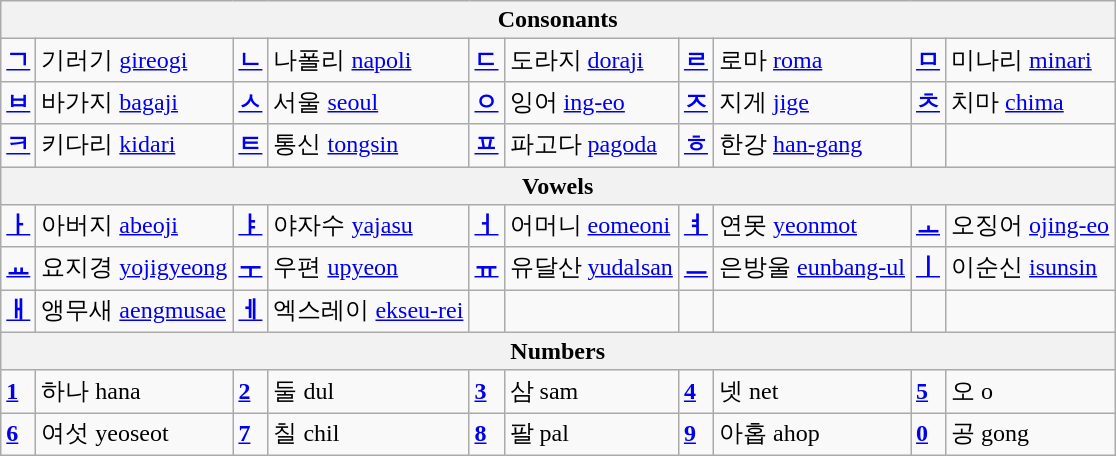<table class="wikitable" >
<tr>
<th colspan="10">Consonants</th>
</tr>
<tr>
<td><strong><a href='#'>ㄱ</a></strong></td>
<td>기러기 <a href='#'>gireogi</a></td>
<td><strong><a href='#'>ㄴ</a></strong></td>
<td>나폴리 <a href='#'>napoli</a></td>
<td><strong><a href='#'>ㄷ</a></strong></td>
<td>도라지 <a href='#'>doraji</a></td>
<td><strong><a href='#'>ㄹ</a></strong></td>
<td>로마 <a href='#'>roma</a></td>
<td><strong><a href='#'>ㅁ</a></strong></td>
<td>미나리 <a href='#'>minari</a></td>
</tr>
<tr>
<td><strong><a href='#'>ㅂ</a></strong></td>
<td>바가지 <a href='#'>bagaji</a></td>
<td><strong><a href='#'>ㅅ</a></strong></td>
<td>서울 <a href='#'>seoul</a></td>
<td><strong><a href='#'>ㅇ</a></strong></td>
<td>잉어 <a href='#'>ing-eo</a></td>
<td><strong><a href='#'>ㅈ</a></strong></td>
<td>지게 <a href='#'>jige</a></td>
<td><strong><a href='#'>ㅊ</a></strong></td>
<td>치마 <a href='#'>chima</a></td>
</tr>
<tr>
<td><strong><a href='#'>ㅋ</a></strong></td>
<td>키다리 <a href='#'>kidari</a></td>
<td><strong><a href='#'>ㅌ</a></strong></td>
<td>통신 <a href='#'>tongsin</a></td>
<td><strong><a href='#'>ㅍ</a></strong></td>
<td>파고다 <a href='#'>pagoda</a></td>
<td><strong><a href='#'>ㅎ</a></strong></td>
<td>한강 <a href='#'>han-gang</a></td>
<td> </td>
<td> </td>
</tr>
<tr>
<th colspan="10">Vowels</th>
</tr>
<tr>
<td><strong><a href='#'>ㅏ</a></strong></td>
<td>아버지 <a href='#'>abeoji</a></td>
<td><strong><a href='#'>ㅑ</a></strong></td>
<td>야자수 <a href='#'>yajasu</a></td>
<td><strong><a href='#'>ㅓ</a></strong></td>
<td>어머니 <a href='#'>eomeoni</a></td>
<td><strong><a href='#'>ㅕ</a></strong></td>
<td>연못 <a href='#'>yeonmot</a></td>
<td><strong><a href='#'>ㅗ</a></strong></td>
<td>오징어 <a href='#'>ojing-eo</a></td>
</tr>
<tr>
<td><strong><a href='#'>ㅛ</a></strong></td>
<td>요지경 <a href='#'>yojigyeong</a></td>
<td><strong><a href='#'>ㅜ</a></strong></td>
<td>우편 <a href='#'>upyeon</a></td>
<td><strong><a href='#'>ㅠ</a></strong></td>
<td>유달산 <a href='#'>yudalsan</a></td>
<td><strong><a href='#'>ㅡ</a></strong></td>
<td>은방울 <a href='#'>eun</a><a href='#'>bang-ul</a></td>
<td><strong><a href='#'>ㅣ</a></strong></td>
<td>이순신 <a href='#'>isunsin</a></td>
</tr>
<tr>
<td><strong><a href='#'>ㅐ</a></strong></td>
<td>앵무새 <a href='#'>aengmusae</a></td>
<td><strong><a href='#'>ㅔ</a></strong></td>
<td>엑스레이 <a href='#'>ekseu-rei</a></td>
<td> </td>
<td> </td>
<td> </td>
<td> </td>
<td> </td>
<td> </td>
</tr>
<tr>
<th colspan="10">Numbers</th>
</tr>
<tr>
<td><strong><a href='#'>1</a></strong></td>
<td>하나 hana</td>
<td><strong><a href='#'>2</a></strong></td>
<td>둘 dul</td>
<td><strong><a href='#'>3</a></strong></td>
<td>삼 sam</td>
<td><strong><a href='#'>4</a></strong></td>
<td>넷 net</td>
<td><strong><a href='#'>5</a></strong></td>
<td>오 o</td>
</tr>
<tr>
<td><strong><a href='#'>6</a></strong></td>
<td>여섯 yeoseot</td>
<td><strong><a href='#'>7</a></strong></td>
<td>칠 chil</td>
<td><strong><a href='#'>8</a></strong></td>
<td>팔 pal</td>
<td><strong><a href='#'>9</a></strong></td>
<td>아홉 ahop</td>
<td><strong><a href='#'>0</a></strong></td>
<td>공 gong</td>
</tr>
</table>
